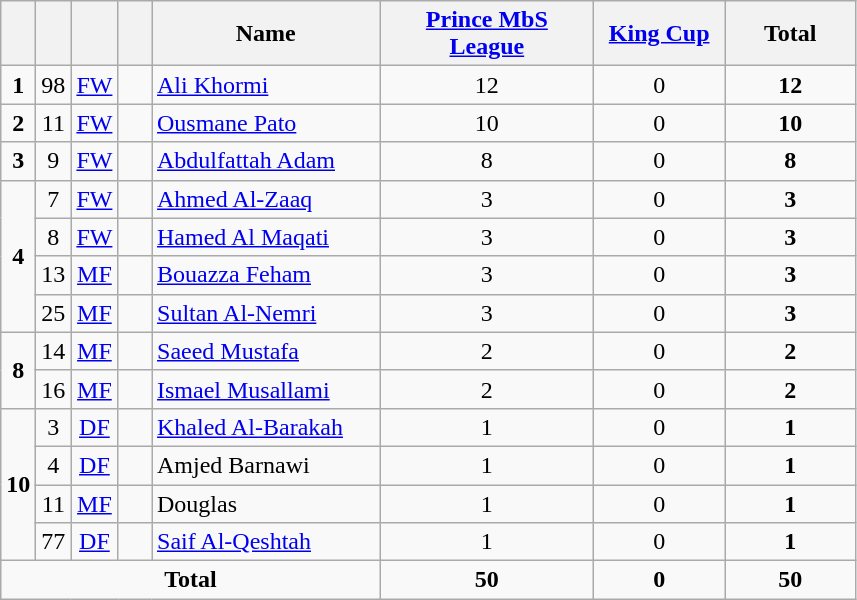<table class="wikitable" style="text-align:center">
<tr>
<th width=15></th>
<th width=15></th>
<th width=15></th>
<th width=15></th>
<th width=145>Name</th>
<th width=135><a href='#'>Prince MbS League</a></th>
<th width=80><a href='#'>King Cup</a></th>
<th width=80>Total</th>
</tr>
<tr>
<td><strong>1</strong></td>
<td>98</td>
<td><a href='#'>FW</a></td>
<td></td>
<td align=left><a href='#'>Ali Khormi</a></td>
<td>12</td>
<td>0</td>
<td><strong>12</strong></td>
</tr>
<tr>
<td><strong>2</strong></td>
<td>11</td>
<td><a href='#'>FW</a></td>
<td></td>
<td align=left><a href='#'>Ousmane Pato</a></td>
<td>10</td>
<td>0</td>
<td><strong>10</strong></td>
</tr>
<tr>
<td><strong>3</strong></td>
<td>9</td>
<td><a href='#'>FW</a></td>
<td></td>
<td align=left><a href='#'>Abdulfattah Adam</a></td>
<td>8</td>
<td>0</td>
<td><strong>8</strong></td>
</tr>
<tr>
<td rowspan=4><strong>4</strong></td>
<td>7</td>
<td><a href='#'>FW</a></td>
<td></td>
<td align=left><a href='#'>Ahmed Al-Zaaq</a></td>
<td>3</td>
<td>0</td>
<td><strong>3</strong></td>
</tr>
<tr>
<td>8</td>
<td><a href='#'>FW</a></td>
<td></td>
<td align=left><a href='#'>Hamed Al Maqati</a></td>
<td>3</td>
<td>0</td>
<td><strong>3</strong></td>
</tr>
<tr>
<td>13</td>
<td><a href='#'>MF</a></td>
<td></td>
<td align=left><a href='#'>Bouazza Feham</a></td>
<td>3</td>
<td>0</td>
<td><strong>3</strong></td>
</tr>
<tr>
<td>25</td>
<td><a href='#'>MF</a></td>
<td></td>
<td align=left><a href='#'>Sultan Al-Nemri</a></td>
<td>3</td>
<td>0</td>
<td><strong>3</strong></td>
</tr>
<tr>
<td rowspan=2><strong>8</strong></td>
<td>14</td>
<td><a href='#'>MF</a></td>
<td></td>
<td align=left><a href='#'>Saeed Mustafa</a></td>
<td>2</td>
<td>0</td>
<td><strong>2</strong></td>
</tr>
<tr>
<td>16</td>
<td><a href='#'>MF</a></td>
<td></td>
<td align=left><a href='#'>Ismael Musallami</a></td>
<td>2</td>
<td>0</td>
<td><strong>2</strong></td>
</tr>
<tr>
<td rowspan=4><strong>10</strong></td>
<td>3</td>
<td><a href='#'>DF</a></td>
<td></td>
<td align=left><a href='#'>Khaled Al-Barakah</a></td>
<td>1</td>
<td>0</td>
<td><strong>1</strong></td>
</tr>
<tr>
<td>4</td>
<td><a href='#'>DF</a></td>
<td></td>
<td align=left>Amjed Barnawi</td>
<td>1</td>
<td>0</td>
<td><strong>1</strong></td>
</tr>
<tr>
<td>11</td>
<td><a href='#'>MF</a></td>
<td></td>
<td align=left>Douglas</td>
<td>1</td>
<td>0</td>
<td><strong>1</strong></td>
</tr>
<tr>
<td>77</td>
<td><a href='#'>DF</a></td>
<td></td>
<td align=left><a href='#'>Saif Al-Qeshtah</a></td>
<td>1</td>
<td>0</td>
<td><strong>1</strong></td>
</tr>
<tr>
<td colspan=5><strong>Total</strong></td>
<td><strong>50</strong></td>
<td><strong>0</strong></td>
<td><strong>50</strong></td>
</tr>
</table>
